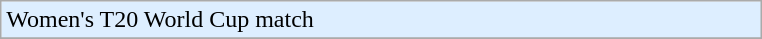<table class="wikitable">
<tr>
<td style="background:#def;" width=500px>Women's T20 World Cup match </td>
</tr>
<tr>
</tr>
</table>
